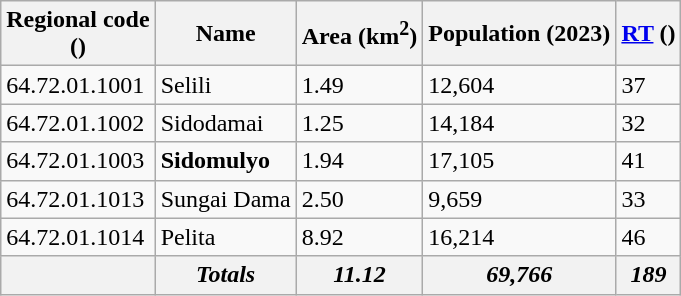<table class="wikitable sortable">
<tr>
<th>Regional code<br>()</th>
<th>Name</th>
<th>Area (km<sup>2</sup>)</th>
<th>Population (2023)</th>
<th><a href='#'>RT</a> ()</th>
</tr>
<tr>
<td>64.72.01.1001</td>
<td>Selili</td>
<td>1.49</td>
<td>12,604</td>
<td>37</td>
</tr>
<tr>
<td>64.72.01.1002</td>
<td>Sidodamai</td>
<td>1.25</td>
<td>14,184</td>
<td>32</td>
</tr>
<tr>
<td>64.72.01.1003</td>
<td><strong>Sidomulyo</strong></td>
<td>1.94</td>
<td>17,105</td>
<td>41</td>
</tr>
<tr>
<td>64.72.01.1013</td>
<td>Sungai Dama</td>
<td>2.50</td>
<td>9,659</td>
<td>33</td>
</tr>
<tr>
<td>64.72.01.1014</td>
<td>Pelita</td>
<td>8.92</td>
<td>16,214</td>
<td>46</td>
</tr>
<tr>
<th></th>
<th><em>Totals</em></th>
<th><em>11.12</em></th>
<th><em>69,766</em></th>
<th><em>189</em></th>
</tr>
</table>
